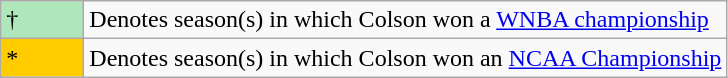<table class="wikitable">
<tr>
<td style="background:#afe6ba; width:3em;">†</td>
<td>Denotes season(s) in which Colson won a <a href='#'>WNBA championship</a></td>
</tr>
<tr>
<td style="background:#ffcc00; width:3em;">*</td>
<td>Denotes season(s) in which Colson won an <a href='#'>NCAA Championship</a></td>
</tr>
</table>
